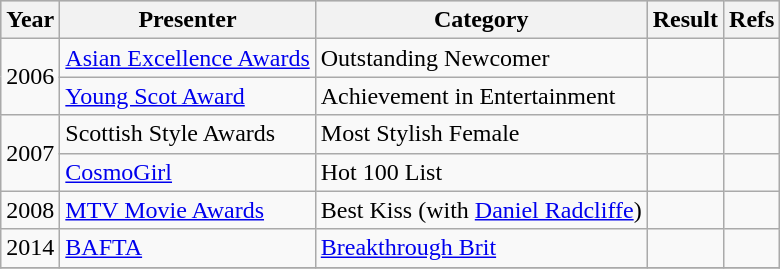<table class="wikitable sortable">
<tr style="background:#ccc;">
<th>Year</th>
<th>Presenter</th>
<th>Category</th>
<th>Result</th>
<th class="unsortable">Refs</th>
</tr>
<tr>
<td rowspan=2>2006</td>
<td><a href='#'>Asian Excellence Awards</a></td>
<td>Outstanding Newcomer</td>
<td></td>
<td></td>
</tr>
<tr>
<td><a href='#'>Young Scot Award</a></td>
<td>Achievement in Entertainment</td>
<td></td>
<td></td>
</tr>
<tr>
<td rowspan=2>2007</td>
<td>Scottish Style Awards</td>
<td>Most Stylish Female</td>
<td></td>
<td></td>
</tr>
<tr>
<td><a href='#'>CosmoGirl</a></td>
<td>Hot 100 List</td>
<td></td>
<td></td>
</tr>
<tr>
<td>2008</td>
<td><a href='#'>MTV Movie Awards</a></td>
<td>Best Kiss (with <a href='#'>Daniel Radcliffe</a>)</td>
<td></td>
<td></td>
</tr>
<tr>
<td>2014</td>
<td><a href='#'>BAFTA</a></td>
<td><a href='#'>Breakthrough Brit</a></td>
<td></td>
<td></td>
</tr>
<tr>
</tr>
</table>
